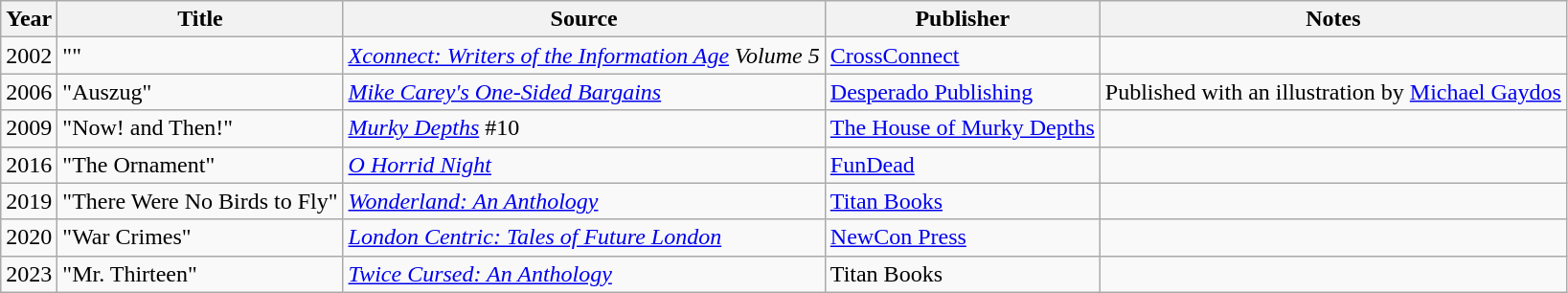<table class="wikitable sortable">
<tr>
<th>Year</th>
<th>Title</th>
<th>Source</th>
<th>Publisher</th>
<th>Notes</th>
</tr>
<tr>
<td>2002</td>
<td>""</td>
<td><em><a href='#'>Xconnect: Writers of the Information Age</a> Volume 5</em></td>
<td><a href='#'>CrossConnect</a></td>
<td></td>
</tr>
<tr>
<td>2006</td>
<td>"Auszug"</td>
<td><em><a href='#'>Mike Carey's One-Sided Bargains</a></em></td>
<td><a href='#'>Desperado Publishing</a></td>
<td>Published with an illustration by <a href='#'>Michael Gaydos</a></td>
</tr>
<tr>
<td>2009</td>
<td>"Now! and Then!"</td>
<td><em><a href='#'>Murky Depths</a></em> #10</td>
<td><a href='#'>The House of Murky Depths</a></td>
<td></td>
</tr>
<tr>
<td>2016</td>
<td>"The Ornament"</td>
<td><em><a href='#'>O Horrid Night</a></em></td>
<td><a href='#'>FunDead</a></td>
<td></td>
</tr>
<tr>
<td>2019</td>
<td>"There Were No Birds to Fly"</td>
<td><em><a href='#'>Wonderland: An Anthology</a></em></td>
<td><a href='#'>Titan Books</a></td>
<td></td>
</tr>
<tr>
<td>2020</td>
<td>"War Crimes"</td>
<td><em><a href='#'>London Centric: Tales of Future London</a></em></td>
<td><a href='#'>NewCon Press</a></td>
<td></td>
</tr>
<tr>
<td>2023</td>
<td>"Mr. Thirteen"</td>
<td><em><a href='#'>Twice Cursed: An Anthology</a></em></td>
<td>Titan Books</td>
<td></td>
</tr>
</table>
